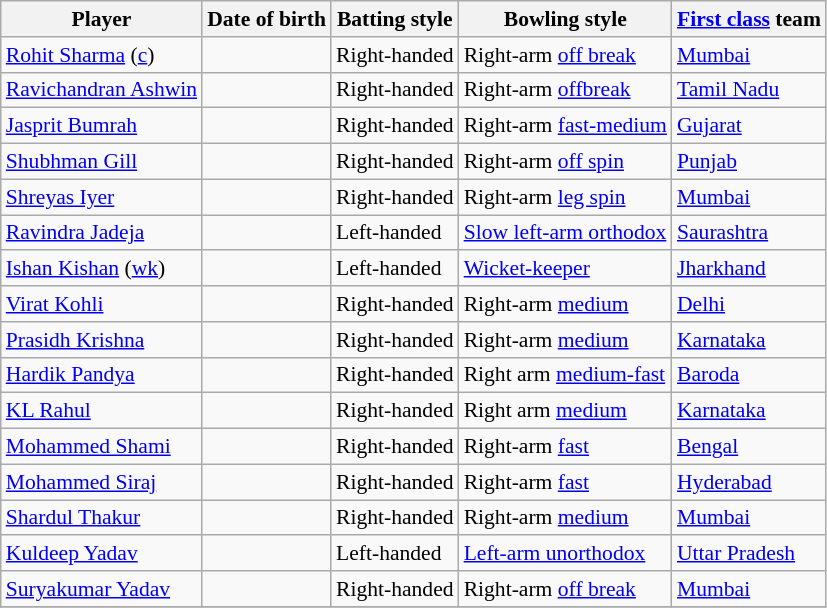<table class=wikitable style=font-size:90%;text-align:left>
<tr>
<th>Player</th>
<th>Date of birth</th>
<th>Batting style</th>
<th>Bowling style</th>
<th><a href='#'>First class</a> team</th>
</tr>
<tr>
<td><a href='#'>Rohit Sharma</a> (<a href='#'>c</a>)</td>
<td></td>
<td>Right-handed</td>
<td>Right-arm <a href='#'>off break</a></td>
<td><a href='#'>Mumbai</a></td>
</tr>
<tr>
<td><a href='#'>Ravichandran Ashwin</a></td>
<td></td>
<td>Right-handed</td>
<td>Right-arm <a href='#'>offbreak</a></td>
<td><a href='#'>Tamil Nadu</a></td>
</tr>
<tr>
<td><a href='#'>Jasprit Bumrah</a></td>
<td></td>
<td>Right-handed</td>
<td>Right-arm <a href='#'>fast-medium</a></td>
<td><a href='#'>Gujarat</a></td>
</tr>
<tr>
<td><a href='#'>Shubhman Gill</a></td>
<td></td>
<td>Right-handed</td>
<td>Right-arm <a href='#'>off spin</a></td>
<td><a href='#'>Punjab</a></td>
</tr>
<tr>
<td><a href='#'>Shreyas Iyer</a></td>
<td></td>
<td>Right-handed</td>
<td>Right-arm <a href='#'>leg spin</a></td>
<td><a href='#'>Mumbai</a></td>
</tr>
<tr>
<td><a href='#'>Ravindra Jadeja</a></td>
<td></td>
<td>Left-handed</td>
<td><a href='#'>Slow left-arm orthodox</a></td>
<td><a href='#'>Saurashtra</a></td>
</tr>
<tr>
<td><a href='#'>Ishan Kishan</a> (<a href='#'>wk</a>)</td>
<td></td>
<td>Left-handed</td>
<td><a href='#'>Wicket-keeper</a></td>
<td><a href='#'>Jharkhand</a></td>
</tr>
<tr>
<td><a href='#'>Virat Kohli</a></td>
<td></td>
<td>Right-handed</td>
<td>Right-arm <a href='#'>medium</a></td>
<td><a href='#'>Delhi</a></td>
</tr>
<tr>
<td><a href='#'>Prasidh Krishna</a></td>
<td></td>
<td>Right-handed</td>
<td>Right-arm <a href='#'>medium</a></td>
<td><a href='#'>Karnataka</a></td>
</tr>
<tr>
<td><a href='#'>Hardik Pandya</a></td>
<td></td>
<td>Right-handed</td>
<td>Right arm <a href='#'>medium-fast</a></td>
<td><a href='#'>Baroda</a></td>
</tr>
<tr>
<td><a href='#'>KL Rahul</a></td>
<td></td>
<td>Right-handed</td>
<td>Right arm <a href='#'>medium</a></td>
<td><a href='#'>Karnataka</a></td>
</tr>
<tr>
<td><a href='#'>Mohammed Shami</a></td>
<td></td>
<td>Right-handed</td>
<td>Right-arm <a href='#'>fast</a></td>
<td><a href='#'>Bengal</a></td>
</tr>
<tr>
<td><a href='#'>Mohammed Siraj</a></td>
<td></td>
<td>Right-handed</td>
<td>Right-arm <a href='#'>fast</a></td>
<td><a href='#'>Hyderabad</a></td>
</tr>
<tr>
<td><a href='#'>Shardul Thakur</a></td>
<td></td>
<td>Right-handed</td>
<td>Right-arm <a href='#'>medium</a></td>
<td><a href='#'>Mumbai</a></td>
</tr>
<tr>
<td><a href='#'>Kuldeep Yadav</a></td>
<td></td>
<td>Left-handed</td>
<td><a href='#'>Left-arm unorthodox</a></td>
<td><a href='#'>Uttar Pradesh</a></td>
</tr>
<tr>
<td><a href='#'>Suryakumar Yadav</a></td>
<td></td>
<td>Right-handed</td>
<td>Right-arm <a href='#'>off break</a></td>
<td><a href='#'>Mumbai</a></td>
</tr>
<tr>
</tr>
</table>
